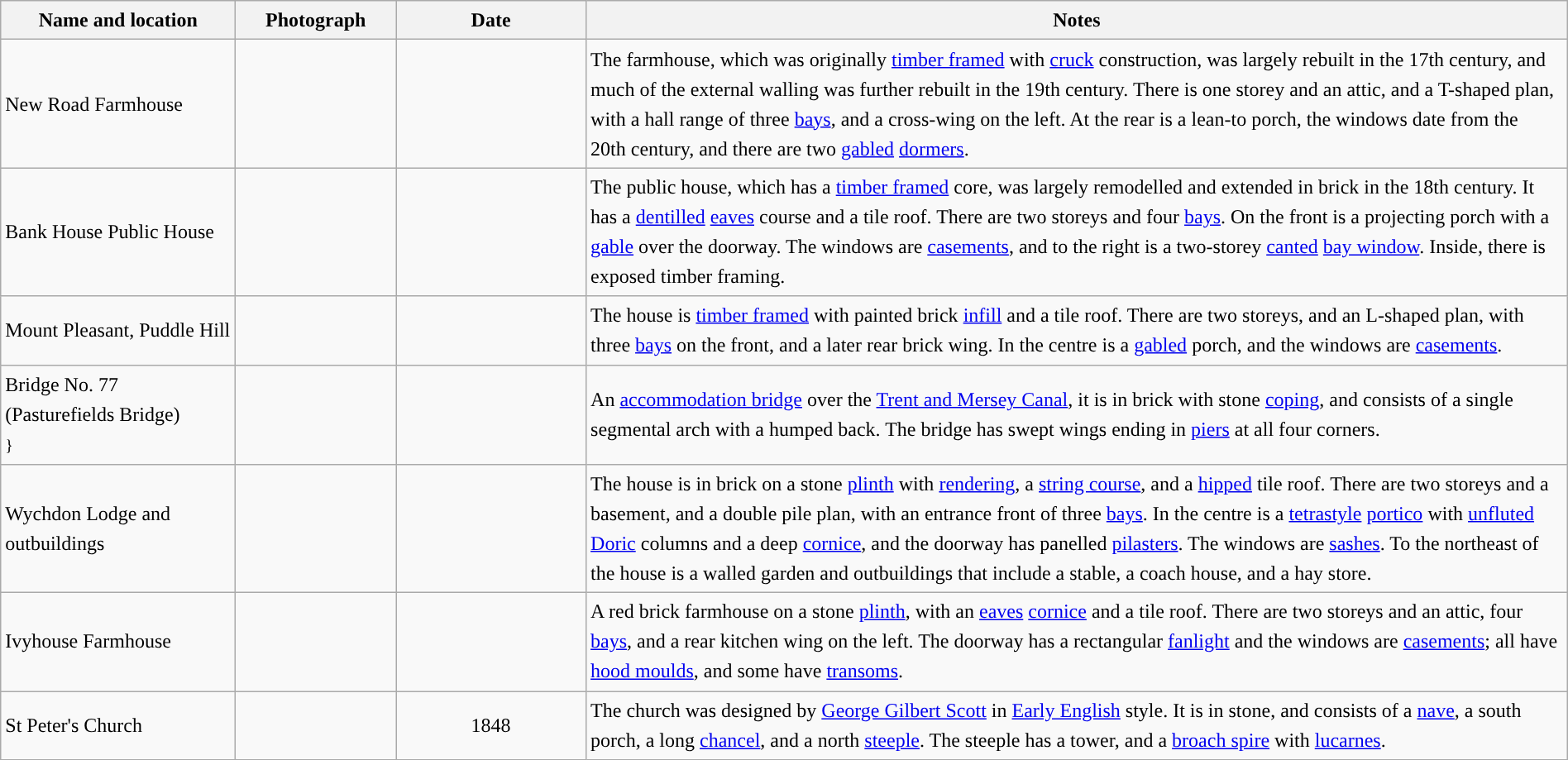<table class="wikitable sortable plainrowheaders" style="width:100%;border:0px;text-align:left;line-height:150%;">
<tr>
<th scope="col"  style="width:150px">Name and location</th>
<th scope="col"  style="width:100px" class="unsortable">Photograph</th>
<th scope="col"  style="width:120px">Date</th>
<th scope="col"  style="width:650px" class="unsortable">Notes</th>
</tr>
<tr>
<td>New Road Farmhouse<br><small></small></td>
<td></td>
<td align="center"></td>
<td>The farmhouse, which was originally <a href='#'>timber framed</a> with <a href='#'>cruck</a> construction, was largely rebuilt in the 17th century, and much of the external walling was further rebuilt in the 19th century.  There is one storey and an attic, and a T-shaped plan, with a hall range of three <a href='#'>bays</a>, and a cross-wing on the left.  At the rear is a lean-to porch, the windows date from the 20th century, and there are two <a href='#'>gabled</a> <a href='#'>dormers</a>.</td>
</tr>
<tr>
<td>Bank House Public House<br><small></small></td>
<td></td>
<td align="center"></td>
<td>The public house, which has a <a href='#'>timber framed</a> core, was largely remodelled and extended in brick in the 18th century.  It has a <a href='#'>dentilled</a> <a href='#'>eaves</a> course and a tile roof.  There are two storeys and four <a href='#'>bays</a>.  On the front is a projecting porch with a <a href='#'>gable</a> over the doorway.  The windows are <a href='#'>casements</a>, and to the right is a two-storey <a href='#'>canted</a> <a href='#'>bay window</a>.  Inside, there is exposed timber framing.</td>
</tr>
<tr>
<td>Mount Pleasant, Puddle Hill<br><small></small></td>
<td></td>
<td align="center"></td>
<td>The house is <a href='#'>timber framed</a> with painted brick <a href='#'>infill</a> and a tile roof.  There are two storeys, and an L-shaped plan, with three <a href='#'>bays</a> on the front, and a later rear brick wing.  In the centre is a <a href='#'>gabled</a> porch, and the windows are <a href='#'>casements</a>.</td>
</tr>
<tr>
<td>Bridge No. 77<br>(Pasturefields Bridge)<br><small>}</small></td>
<td></td>
<td align="center"></td>
<td>An <a href='#'>accommodation bridge</a> over the <a href='#'>Trent and Mersey Canal</a>, it is in brick with stone <a href='#'>coping</a>, and consists of a single segmental arch with a humped back.  The bridge has swept wings ending in <a href='#'>piers</a> at all four corners.</td>
</tr>
<tr>
<td>Wychdon Lodge and outbuildings<br><small></small></td>
<td></td>
<td align="center"></td>
<td>The house is in brick on a stone <a href='#'>plinth</a> with <a href='#'>rendering</a>, a <a href='#'>string course</a>, and a <a href='#'>hipped</a> tile roof.  There are two storeys and a basement, and a double pile plan, with an entrance front of three <a href='#'>bays</a>.  In the centre is a <a href='#'>tetrastyle</a> <a href='#'>portico</a> with <a href='#'>unfluted</a> <a href='#'>Doric</a> columns and a deep <a href='#'>cornice</a>, and the doorway has panelled <a href='#'>pilasters</a>.  The windows are <a href='#'>sashes</a>.  To the northeast of the house is a walled garden and outbuildings that include a stable, a coach house, and a hay store.</td>
</tr>
<tr>
<td>Ivyhouse Farmhouse<br><small></small></td>
<td></td>
<td align="center"></td>
<td>A red brick farmhouse on a stone <a href='#'>plinth</a>, with an <a href='#'>eaves</a> <a href='#'>cornice</a> and a tile roof.  There are two storeys and an attic, four <a href='#'>bays</a>, and a rear kitchen wing on the left.  The doorway has a rectangular <a href='#'>fanlight</a> and the windows are <a href='#'>casements</a>; all have <a href='#'>hood moulds</a>, and some have <a href='#'>transoms</a>.</td>
</tr>
<tr>
<td>St Peter's Church<br><small></small></td>
<td></td>
<td align="center">1848</td>
<td>The church was designed by <a href='#'>George Gilbert Scott</a> in <a href='#'>Early English</a> style. It is in stone, and consists of a <a href='#'>nave</a>, a south porch, a long <a href='#'>chancel</a>, and a north <a href='#'>steeple</a>.  The steeple has a tower, and a <a href='#'>broach spire</a> with <a href='#'>lucarnes</a>. </td>
</tr>
<tr>
</tr>
</table>
